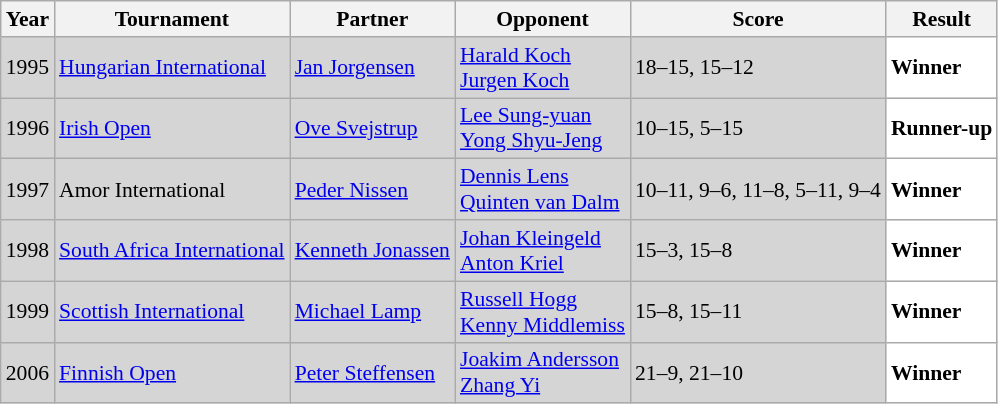<table class="sortable wikitable" style="font-size: 90%;">
<tr>
<th>Year</th>
<th>Tournament</th>
<th>Partner</th>
<th>Opponent</th>
<th>Score</th>
<th>Result</th>
</tr>
<tr style="background:#D5D5D5">
<td align="center">1995</td>
<td align="left"><a href='#'>Hungarian International</a></td>
<td align="left"> <a href='#'>Jan Jorgensen</a></td>
<td align="left"> <a href='#'>Harald Koch</a><br> <a href='#'>Jurgen Koch</a></td>
<td align="left">18–15, 15–12</td>
<td style="text-align:left; background:white"> <strong>Winner</strong></td>
</tr>
<tr style="background:#D5D5D5">
<td align="center">1996</td>
<td align="left"><a href='#'>Irish Open</a></td>
<td align="left"> <a href='#'>Ove Svejstrup</a></td>
<td align="left"> <a href='#'>Lee Sung-yuan</a><br> <a href='#'>Yong Shyu-Jeng</a></td>
<td align="left">10–15, 5–15</td>
<td style="text-align:left; background:white"> <strong>Runner-up</strong></td>
</tr>
<tr style="background:#D5D5D5">
<td align="center">1997</td>
<td align="left">Amor International</td>
<td align="left"> <a href='#'>Peder Nissen</a></td>
<td align="left"> <a href='#'>Dennis Lens</a><br> <a href='#'>Quinten van Dalm</a></td>
<td align="left">10–11, 9–6, 11–8, 5–11, 9–4</td>
<td style="text-align:left; background:white"> <strong>Winner</strong></td>
</tr>
<tr style="background:#D5D5D5">
<td align="center">1998</td>
<td align="left"><a href='#'>South Africa International</a></td>
<td align="left"> <a href='#'>Kenneth Jonassen</a></td>
<td align="left"> <a href='#'>Johan Kleingeld</a><br> <a href='#'>Anton Kriel</a></td>
<td align="left">15–3, 15–8</td>
<td style="text-align:left; background: white"> <strong>Winner</strong></td>
</tr>
<tr style="background:#D5D5D5">
<td align="center">1999</td>
<td align="left"><a href='#'>Scottish International</a></td>
<td align="left"> <a href='#'>Michael Lamp</a></td>
<td align="left"> <a href='#'>Russell Hogg</a><br> <a href='#'>Kenny Middlemiss</a></td>
<td align="left">15–8, 15–11</td>
<td style="text-align:left; background:white"> <strong>Winner</strong></td>
</tr>
<tr style="background:#D5D5D5">
<td align="center">2006</td>
<td align="left"><a href='#'>Finnish Open</a></td>
<td align="left"> <a href='#'>Peter Steffensen</a></td>
<td align="left"> <a href='#'>Joakim Andersson</a><br> <a href='#'>Zhang Yi</a></td>
<td align="left">21–9, 21–10</td>
<td style="text-align:left; background:white"> <strong>Winner</strong></td>
</tr>
</table>
